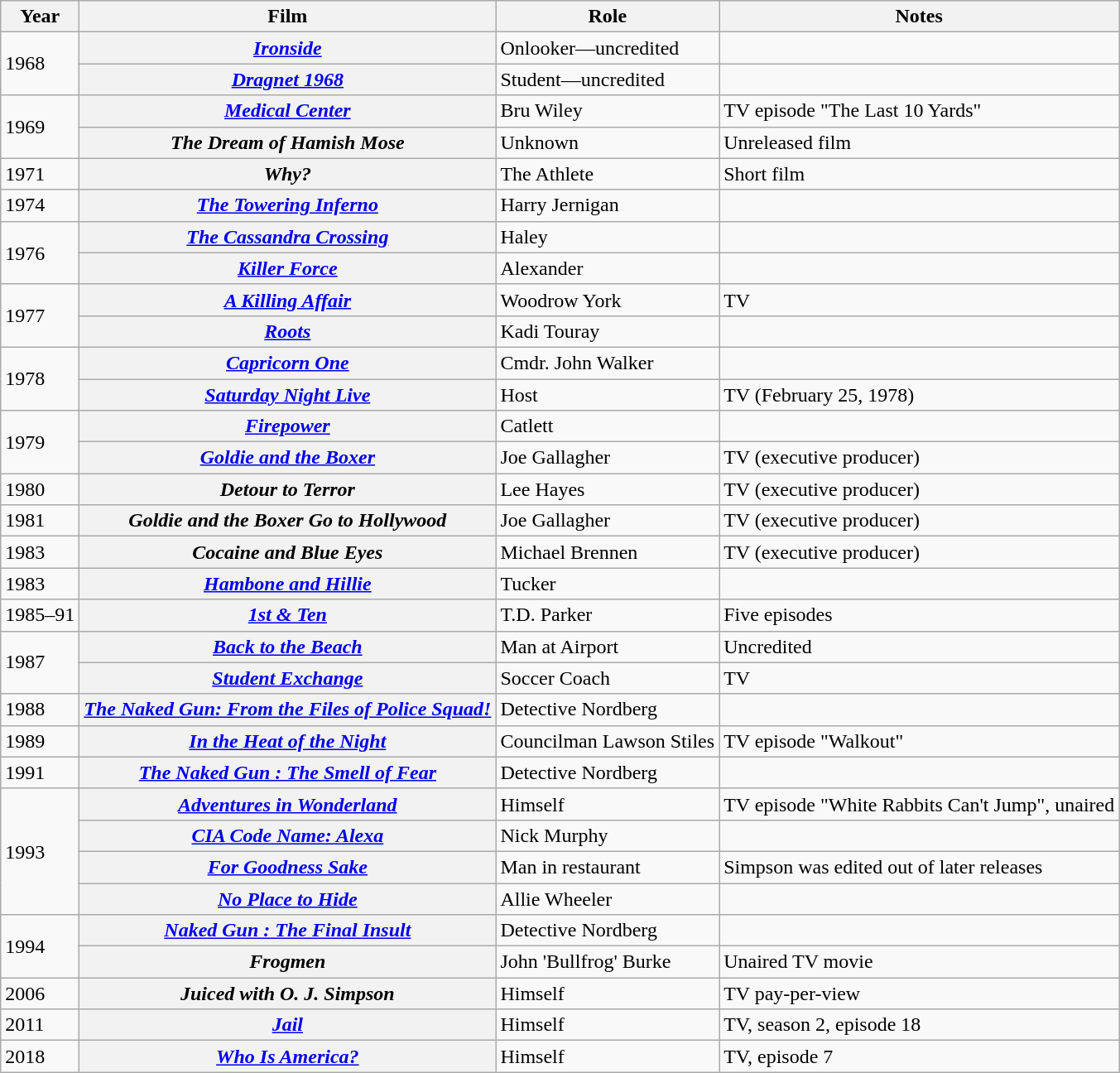<table class="wikitable plainrowheaders">
<tr>
<th>Year</th>
<th>Film</th>
<th>Role</th>
<th>Notes</th>
</tr>
<tr>
<td rowspan="2">1968</td>
<th scope="row"><em><a href='#'>Ironside</a></em></th>
<td>Onlooker—uncredited</td>
<td></td>
</tr>
<tr>
<th scope="row"><em><a href='#'>Dragnet 1968</a></em></th>
<td>Student—uncredited</td>
<td></td>
</tr>
<tr>
<td rowspan="2">1969</td>
<th scope="row"><em><a href='#'>Medical Center</a></em></th>
<td>Bru Wiley</td>
<td>TV episode "The Last 10 Yards"</td>
</tr>
<tr>
<th scope="row"><em>The Dream of Hamish Mose</em></th>
<td>Unknown</td>
<td>Unreleased film</td>
</tr>
<tr>
<td>1971</td>
<th scope="row"><em>Why?</em></th>
<td>The Athlete</td>
<td>Short film</td>
</tr>
<tr>
<td>1974</td>
<th scope="row"><em><a href='#'>The Towering Inferno</a></em></th>
<td>Harry Jernigan</td>
<td></td>
</tr>
<tr>
<td rowspan="2">1976</td>
<th scope="row"><em><a href='#'>The Cassandra Crossing</a></em></th>
<td>Haley</td>
<td></td>
</tr>
<tr>
<th scope="row"><em><a href='#'>Killer Force</a></em></th>
<td>Alexander</td>
<td></td>
</tr>
<tr>
<td rowspan="2">1977</td>
<th scope="row"><em><a href='#'>A Killing Affair</a></em></th>
<td>Woodrow York</td>
<td>TV</td>
</tr>
<tr>
<th scope="row"><em><a href='#'>Roots</a></em></th>
<td>Kadi Touray</td>
<td></td>
</tr>
<tr>
<td rowspan="2">1978</td>
<th scope="row"><em><a href='#'>Capricorn One</a></em></th>
<td>Cmdr. John Walker</td>
<td></td>
</tr>
<tr>
<th scope="row"><em><a href='#'>Saturday Night Live</a></em></th>
<td>Host</td>
<td>TV (February 25, 1978)</td>
</tr>
<tr>
<td rowspan="2">1979</td>
<th scope="row"><em><a href='#'>Firepower</a></em></th>
<td>Catlett</td>
<td></td>
</tr>
<tr>
<th scope="row"><em><a href='#'>Goldie and the Boxer</a></em></th>
<td>Joe Gallagher</td>
<td>TV (executive producer)</td>
</tr>
<tr>
<td>1980</td>
<th scope="row"><em>Detour to Terror</em></th>
<td>Lee Hayes</td>
<td>TV (executive producer)</td>
</tr>
<tr>
<td>1981</td>
<th scope="row"><em>Goldie and the Boxer Go to Hollywood</em></th>
<td>Joe Gallagher</td>
<td>TV (executive producer)</td>
</tr>
<tr>
<td>1983</td>
<th scope="row"><em>Cocaine and Blue Eyes</em></th>
<td>Michael Brennen</td>
<td>TV (executive producer)</td>
</tr>
<tr>
<td>1983</td>
<th scope="row"><em><a href='#'>Hambone and Hillie</a></em></th>
<td>Tucker</td>
<td></td>
</tr>
<tr>
<td>1985–91</td>
<th scope="row"><em><a href='#'>1st & Ten</a></em></th>
<td>T.D. Parker</td>
<td>Five episodes</td>
</tr>
<tr>
<td rowspan="2">1987</td>
<th scope="row"><em><a href='#'>Back to the Beach</a></em></th>
<td>Man at Airport</td>
<td>Uncredited</td>
</tr>
<tr>
<th scope="row"><em><a href='#'>Student Exchange</a></em></th>
<td>Soccer Coach</td>
<td>TV</td>
</tr>
<tr>
<td>1988</td>
<th scope="row"><em><a href='#'>The Naked Gun: From the Files of Police Squad!</a></em></th>
<td>Detective Nordberg</td>
<td></td>
</tr>
<tr>
<td>1989</td>
<th scope="row"><em><a href='#'>In the Heat of the Night</a></em></th>
<td>Councilman Lawson Stiles</td>
<td>TV episode "Walkout"</td>
</tr>
<tr>
<td>1991</td>
<th scope="row"><em><a href='#'>The Naked Gun : The Smell of Fear</a></em></th>
<td>Detective Nordberg</td>
<td></td>
</tr>
<tr>
<td rowspan="4">1993</td>
<th scope="row"><em><a href='#'>Adventures in Wonderland</a></em></th>
<td>Himself</td>
<td>TV episode "White Rabbits Can't Jump", unaired</td>
</tr>
<tr>
<th scope="row"><em><a href='#'>CIA Code Name: Alexa</a></em></th>
<td>Nick Murphy</td>
<td></td>
</tr>
<tr>
<th scope="row"><em><a href='#'>For Goodness Sake</a></em></th>
<td>Man in restaurant</td>
<td>Simpson was edited out of later releases</td>
</tr>
<tr>
<th scope="row"><em><a href='#'>No Place to Hide</a></em></th>
<td>Allie Wheeler</td>
<td></td>
</tr>
<tr>
<td rowspan="2">1994</td>
<th scope="row"><em><a href='#'>Naked Gun : The Final Insult</a></em></th>
<td>Detective Nordberg</td>
<td></td>
</tr>
<tr>
<th scope="row"><em>Frogmen</em></th>
<td>John 'Bullfrog' Burke</td>
<td>Unaired TV movie</td>
</tr>
<tr>
<td>2006</td>
<th scope="row"><em>Juiced with O. J. Simpson</em></th>
<td>Himself</td>
<td>TV pay-per-view</td>
</tr>
<tr>
<td>2011</td>
<th scope="row"><em><a href='#'>Jail</a></em></th>
<td>Himself</td>
<td>TV, season 2, episode 18</td>
</tr>
<tr>
<td>2018</td>
<th scope="row"><em><a href='#'>Who Is America?</a></em></th>
<td>Himself</td>
<td>TV, episode 7</td>
</tr>
</table>
